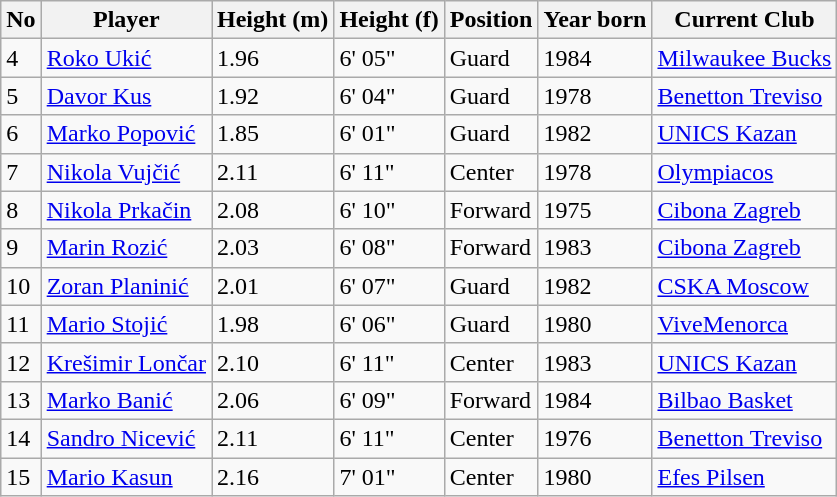<table class="wikitable sortable">
<tr>
<th>No</th>
<th>Player</th>
<th>Height (m)</th>
<th>Height (f)</th>
<th>Position</th>
<th>Year born</th>
<th>Current Club</th>
</tr>
<tr>
<td>4</td>
<td><a href='#'>Roko Ukić</a></td>
<td>1.96</td>
<td>6' 05"</td>
<td>Guard</td>
<td>1984</td>
<td> <a href='#'>Milwaukee Bucks</a></td>
</tr>
<tr>
<td>5</td>
<td><a href='#'>Davor Kus</a></td>
<td>1.92</td>
<td>6' 04"</td>
<td>Guard</td>
<td>1978</td>
<td> <a href='#'>Benetton Treviso</a></td>
</tr>
<tr>
<td>6</td>
<td><a href='#'>Marko Popović</a></td>
<td>1.85</td>
<td>6' 01"</td>
<td>Guard</td>
<td>1982</td>
<td> <a href='#'>UNICS Kazan</a></td>
</tr>
<tr>
<td>7</td>
<td><a href='#'>Nikola Vujčić</a></td>
<td>2.11</td>
<td>6' 11"</td>
<td>Center</td>
<td>1978</td>
<td> <a href='#'>Olympiacos</a></td>
</tr>
<tr>
<td>8</td>
<td><a href='#'>Nikola Prkačin</a></td>
<td>2.08</td>
<td>6' 10"</td>
<td>Forward</td>
<td>1975</td>
<td> <a href='#'>Cibona Zagreb</a></td>
</tr>
<tr>
<td>9</td>
<td><a href='#'>Marin Rozić</a></td>
<td>2.03</td>
<td>6' 08"</td>
<td>Forward</td>
<td>1983</td>
<td> <a href='#'>Cibona Zagreb</a></td>
</tr>
<tr>
<td>10</td>
<td><a href='#'>Zoran Planinić</a></td>
<td>2.01</td>
<td>6' 07"</td>
<td>Guard</td>
<td>1982</td>
<td> <a href='#'>CSKA Moscow</a></td>
</tr>
<tr>
<td>11</td>
<td><a href='#'>Mario Stojić</a></td>
<td>1.98</td>
<td>6' 06"</td>
<td>Guard</td>
<td>1980</td>
<td> <a href='#'>ViveMenorca</a></td>
</tr>
<tr>
<td>12</td>
<td><a href='#'>Krešimir Lončar</a></td>
<td>2.10</td>
<td>6' 11"</td>
<td>Center</td>
<td>1983</td>
<td> <a href='#'>UNICS Kazan</a></td>
</tr>
<tr>
<td>13</td>
<td><a href='#'>Marko Banić</a></td>
<td>2.06</td>
<td>6' 09"</td>
<td>Forward</td>
<td>1984</td>
<td> <a href='#'>Bilbao Basket</a></td>
</tr>
<tr>
<td>14</td>
<td><a href='#'>Sandro Nicević</a></td>
<td>2.11</td>
<td>6' 11"</td>
<td>Center</td>
<td>1976</td>
<td> <a href='#'>Benetton Treviso</a></td>
</tr>
<tr>
<td>15</td>
<td><a href='#'>Mario Kasun</a></td>
<td>2.16</td>
<td>7' 01"</td>
<td>Center</td>
<td>1980</td>
<td> <a href='#'>Efes Pilsen</a></td>
</tr>
</table>
